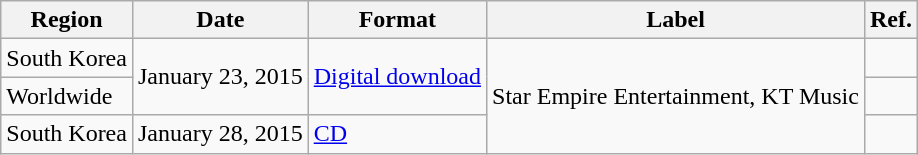<table class="wikitable">
<tr>
<th>Region</th>
<th>Date</th>
<th>Format</th>
<th>Label</th>
<th>Ref.</th>
</tr>
<tr>
<td>South Korea</td>
<td rowspan="2">January 23, 2015</td>
<td rowspan="2"><a href='#'>Digital download</a></td>
<td rowspan="3">Star Empire Entertainment, KT Music</td>
<td></td>
</tr>
<tr>
<td>Worldwide</td>
<td></td>
</tr>
<tr>
<td>South Korea</td>
<td rowspan="1">January 28, 2015</td>
<td><a href='#'>CD</a></td>
<td></td>
</tr>
</table>
